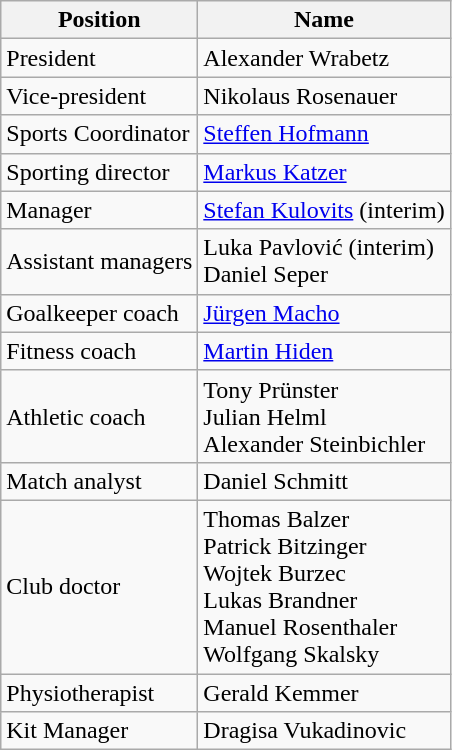<table class="wikitable">
<tr>
<th>Position</th>
<th>Name</th>
</tr>
<tr>
<td>President</td>
<td> Alexander Wrabetz</td>
</tr>
<tr>
<td>Vice-president</td>
<td> Nikolaus Rosenauer</td>
</tr>
<tr>
<td>Sports Coordinator</td>
<td> <a href='#'>Steffen Hofmann</a></td>
</tr>
<tr>
<td>Sporting director</td>
<td> <a href='#'>Markus Katzer</a></td>
</tr>
<tr>
<td>Manager</td>
<td> <a href='#'>Stefan Kulovits</a> (interim)</td>
</tr>
<tr>
<td>Assistant managers</td>
<td> Luka Pavlović (interim) <br>                Daniel Seper</td>
</tr>
<tr>
<td>Goalkeeper coach</td>
<td> <a href='#'>Jürgen Macho</a></td>
</tr>
<tr>
<td>Fitness coach</td>
<td> <a href='#'>Martin Hiden</a></td>
</tr>
<tr>
<td>Athletic coach</td>
<td> Tony Prünster <br>   Julian Helml  <br>  Alexander Steinbichler</td>
</tr>
<tr>
<td>Match analyst</td>
<td> Daniel Schmitt</td>
</tr>
<tr>
<td>Club doctor</td>
<td> Thomas Balzer <br>  Patrick Bitzinger <br>  Wojtek Burzec <br>  Lukas Brandner <br>  Manuel Rosenthaler <br>  Wolfgang Skalsky</td>
</tr>
<tr>
<td>Physiotherapist</td>
<td> Gerald Kemmer</td>
</tr>
<tr>
<td>Kit Manager</td>
<td> Dragisa Vukadinovic</td>
</tr>
</table>
